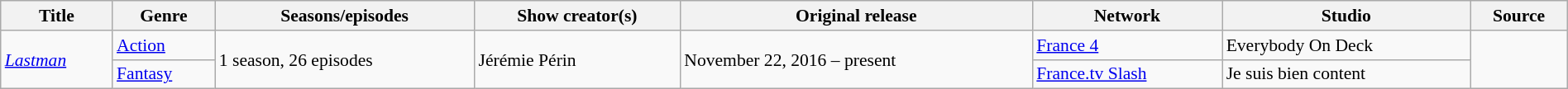<table class="wikitable sortable" style="text-align: left; font-size:90%; width:100%;">
<tr>
<th scope="col">Title</th>
<th scope="col">Genre</th>
<th scope="col">Seasons/episodes</th>
<th scope="col">Show creator(s)</th>
<th scope="col">Original release</th>
<th scope="col">Network</th>
<th scope="col">Studio</th>
<th scope="col">Source</th>
</tr>
<tr>
<td rowspan="2"><em><a href='#'>Lastman</a></em></td>
<td><a href='#'>Action</a></td>
<td rowspan="2">1 season, 26 episodes</td>
<td rowspan="2">Jérémie Périn</td>
<td rowspan="2">November 22, 2016 – present</td>
<td><a href='#'>France 4</a></td>
<td>Everybody On Deck</td>
<td rowspan="2"></td>
</tr>
<tr>
<td><a href='#'>Fantasy</a></td>
<td><a href='#'>France.tv Slash</a></td>
<td>Je suis bien content</td>
</tr>
</table>
